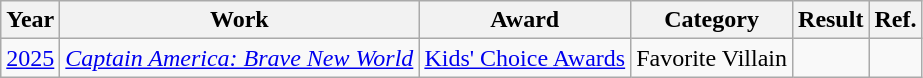<table class="wikitable">
<tr>
<th>Year</th>
<th>Work</th>
<th>Award</th>
<th>Category</th>
<th>Result</th>
<th>Ref.</th>
</tr>
<tr>
<td><a href='#'>2025</a></td>
<td><em><a href='#'>Captain America: Brave New World</a></em></td>
<td><a href='#'>Kids' Choice Awards</a></td>
<td>Favorite Villain</td>
<td></td>
<td style="text-align:center;"></td>
</tr>
</table>
